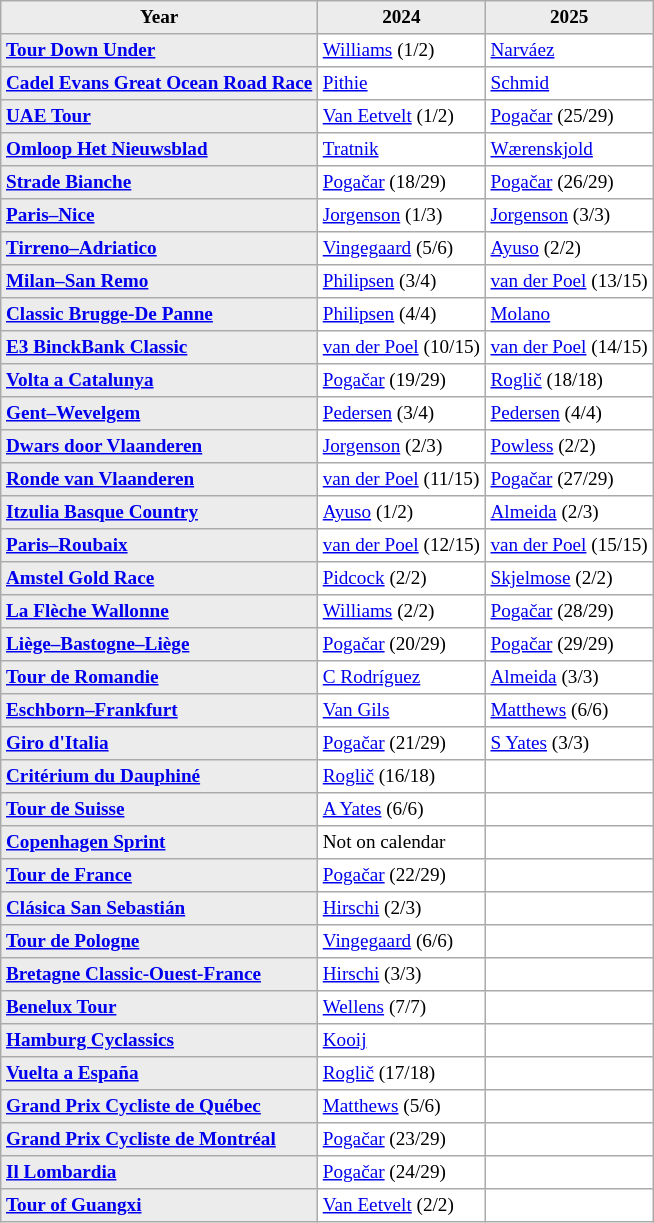<table cellpadding="3" cellspacing="0" border="1" style="font-size: 80%; border: #aaa solid 1px; border-collapse: collapse;">
<tr bgcolor="#ececec">
<th>Year</th>
<th>2024</th>
<th>2025</th>
</tr>
<tr>
<td bgcolor="#ececec" align=left> <strong><a href='#'>Tour Down Under</a></strong></td>
<td>  <a href='#'>Williams</a> (1/2)</td>
<td>  <a href='#'>Narváez</a></td>
</tr>
<tr>
<td bgcolor="#ececec" align=left> <strong><a href='#'>Cadel Evans Great Ocean Road Race</a></strong></td>
<td>  <a href='#'>Pithie</a></td>
<td>  <a href='#'>Schmid</a></td>
</tr>
<tr>
<td bgcolor="#ececec" align=left> <strong><a href='#'>UAE Tour</a></strong></td>
<td>  <a href='#'>Van Eetvelt</a> (1/2)</td>
<td>  <a href='#'>Pogačar</a> (25/29)</td>
</tr>
<tr>
<td bgcolor="#ececec" align=left> <strong><a href='#'>Omloop Het Nieuwsblad</a></strong></td>
<td>  <a href='#'>Tratnik</a></td>
<td>  <a href='#'>Wærenskjold</a></td>
</tr>
<tr>
<td bgcolor="#ececec" align=left> <strong><a href='#'>Strade Bianche</a></strong></td>
<td>  <a href='#'>Pogačar</a> (18/29)</td>
<td>  <a href='#'>Pogačar</a> (26/29)</td>
</tr>
<tr>
<td bgcolor="#ececec" align=left> <strong><a href='#'>Paris–Nice</a></strong></td>
<td>  <a href='#'>Jorgenson</a> (1/3)</td>
<td>  <a href='#'>Jorgenson</a> (3/3)</td>
</tr>
<tr>
<td bgcolor="#ececec" align=left> <strong><a href='#'>Tirreno–Adriatico</a></strong></td>
<td>  <a href='#'>Vingegaard</a> (5/6)</td>
<td>  <a href='#'>Ayuso</a> (2/2)</td>
</tr>
<tr>
<td bgcolor="#ececec" align=left> <strong><a href='#'>Milan–San Remo</a></strong></td>
<td>  <a href='#'>Philipsen</a> (3/4)</td>
<td>  <a href='#'>van der Poel</a> (13/15)</td>
</tr>
<tr>
<td bgcolor="#ececec" align=left> <strong><a href='#'>Classic Brugge-De Panne</a></strong></td>
<td>  <a href='#'>Philipsen</a> (4/4)</td>
<td>  <a href='#'>Molano</a></td>
</tr>
<tr>
<td bgcolor="#ececec" align=left> <strong><a href='#'>E3 BinckBank Classic</a></strong></td>
<td>  <a href='#'>van der Poel</a> (10/15)</td>
<td>  <a href='#'>van der Poel</a> (14/15)</td>
</tr>
<tr>
<td bgcolor="#ececec" align=left> <strong><a href='#'>Volta a Catalunya</a></strong></td>
<td>  <a href='#'>Pogačar</a> (19/29)</td>
<td>  <a href='#'>Roglič</a> (18/18)</td>
</tr>
<tr>
<td bgcolor="#ececec" align=left> <strong><a href='#'>Gent–Wevelgem</a></strong></td>
<td>  <a href='#'>Pedersen</a> (3/4)</td>
<td>  <a href='#'>Pedersen</a> (4/4)</td>
</tr>
<tr>
<td bgcolor="#ececec" align=left> <strong><a href='#'>Dwars door Vlaanderen</a></strong></td>
<td>  <a href='#'>Jorgenson</a> (2/3)</td>
<td>  <a href='#'>Powless</a> (2/2)</td>
</tr>
<tr>
<td bgcolor="#ececec" align=left> <strong><a href='#'>Ronde van Vlaanderen</a></strong></td>
<td>  <a href='#'>van der Poel</a> (11/15)</td>
<td>  <a href='#'>Pogačar</a> (27/29)</td>
</tr>
<tr>
<td bgcolor="#ececec" align=left> <strong><a href='#'>Itzulia Basque Country</a></strong></td>
<td>  <a href='#'>Ayuso</a> (1/2)</td>
<td>  <a href='#'>Almeida</a> (2/3)</td>
</tr>
<tr>
<td bgcolor="#ececec" align=left> <strong><a href='#'>Paris–Roubaix</a></strong></td>
<td>  <a href='#'>van der Poel</a> (12/15)</td>
<td>  <a href='#'>van der Poel</a> (15/15)</td>
</tr>
<tr>
<td bgcolor="#ececec" align=left> <strong><a href='#'>Amstel Gold Race</a></strong></td>
<td>  <a href='#'>Pidcock</a> (2/2)</td>
<td>  <a href='#'>Skjelmose</a> (2/2)</td>
</tr>
<tr>
<td bgcolor="#ececec" align=left> <strong><a href='#'>La Flèche Wallonne</a></strong></td>
<td>  <a href='#'>Williams</a> (2/2)</td>
<td>  <a href='#'>Pogačar</a> (28/29)</td>
</tr>
<tr>
<td bgcolor="#ececec" align=left> <strong><a href='#'>Liège–Bastogne–Liège</a></strong></td>
<td>  <a href='#'>Pogačar</a> (20/29)</td>
<td>  <a href='#'>Pogačar</a> (29/29)</td>
</tr>
<tr>
<td bgcolor="#ececec" align=left> <strong><a href='#'>Tour de Romandie</a></strong></td>
<td>  <a href='#'>C Rodríguez</a></td>
<td>  <a href='#'>Almeida</a> (3/3)</td>
</tr>
<tr>
<td bgcolor="#ececec" align=left> <strong><a href='#'>Eschborn–Frankfurt</a></strong></td>
<td>   <a href='#'>Van Gils</a></td>
<td>  <a href='#'>Matthews</a> (6/6)</td>
</tr>
<tr>
<td bgcolor="#ececec" align=left> <strong><a href='#'>Giro d'Italia</a></strong></td>
<td>  <a href='#'>Pogačar</a> (21/29)</td>
<td>  <a href='#'>S Yates</a> (3/3)</td>
</tr>
<tr>
<td bgcolor="#ececec" align=left> <strong><a href='#'>Critérium du Dauphiné</a></strong></td>
<td>  <a href='#'>Roglič</a> (16/18)</td>
<td></td>
</tr>
<tr>
<td bgcolor="#ececec" align=left> <strong><a href='#'>Tour de Suisse</a></strong></td>
<td>  <a href='#'>A Yates</a> (6/6)</td>
<td></td>
</tr>
<tr>
<td bgcolor="#ececec" align=left> <strong><a href='#'>Copenhagen Sprint</a></strong></td>
<td><span>Not on calendar</span></td>
<td></td>
</tr>
<tr>
<td bgcolor="#ececec" align=left> <strong><a href='#'>Tour de France</a></strong></td>
<td>  <a href='#'>Pogačar</a> (22/29)</td>
<td></td>
</tr>
<tr>
<td bgcolor="#ececec" align=left> <strong><a href='#'>Clásica San Sebastián</a></strong></td>
<td>  <a href='#'>Hirschi</a> (2/3)</td>
<td></td>
</tr>
<tr>
<td bgcolor="#ececec" align=left> <strong><a href='#'>Tour de Pologne</a></strong></td>
<td>  <a href='#'>Vingegaard</a> (6/6)</td>
<td></td>
</tr>
<tr>
<td bgcolor="#ececec" align=left> <strong><a href='#'>Bretagne Classic-Ouest-France</a></strong></td>
<td>   <a href='#'>Hirschi</a> (3/3)</td>
<td></td>
</tr>
<tr>
<td bgcolor="#ececec" align=left> <strong><a href='#'>Benelux Tour</a></strong></td>
<td> <a href='#'>Wellens</a> (7/7)</td>
<td></td>
</tr>
<tr>
<td bgcolor="#ececec" align=left> <strong><a href='#'>Hamburg Cyclassics</a></strong></td>
<td>  <a href='#'>Kooij</a></td>
<td></td>
</tr>
<tr>
<td bgcolor="#ececec" align=left> <strong><a href='#'>Vuelta a España</a></strong></td>
<td>  <a href='#'>Roglič</a> (17/18)</td>
<td></td>
</tr>
<tr>
<td bgcolor="#ececec" align=left> <strong><a href='#'>Grand Prix Cycliste de Québec</a></strong></td>
<td>  <a href='#'>Matthews</a> (5/6)</td>
<td></td>
</tr>
<tr>
<td bgcolor="#ececec" align=left> <strong><a href='#'>Grand Prix Cycliste de Montréal</a></strong></td>
<td>  <a href='#'>Pogačar</a> (23/29)</td>
<td></td>
</tr>
<tr>
<td bgcolor="#ececec" align=left> <strong><a href='#'>Il Lombardia</a></strong></td>
<td>  <a href='#'>Pogačar</a> (24/29)</td>
<td></td>
</tr>
<tr>
<td bgcolor="#ececec" align=left> <strong><a href='#'>Tour of Guangxi</a></strong></td>
<td>  <a href='#'>Van Eetvelt</a> (2/2)</td>
<td></td>
</tr>
</table>
